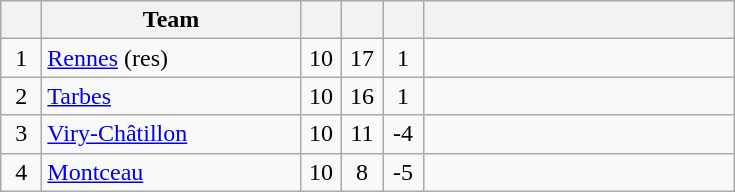<table class="wikitable" style="text-align: center;">
<tr>
<th width=20></th>
<th width=165>Team</th>
<th width=20></th>
<th width=20></th>
<th width=20></th>
<th width=200></th>
</tr>
<tr>
<td>1</td>
<td align=left><a href='#'>Rennes</a> (res)</td>
<td>10</td>
<td>17</td>
<td>1</td>
<td></td>
</tr>
<tr>
<td>2</td>
<td align=left><a href='#'>Tarbes</a></td>
<td>10</td>
<td>16</td>
<td>1</td>
<td></td>
</tr>
<tr>
<td>3</td>
<td align=left><a href='#'>Viry-Châtillon</a></td>
<td>10</td>
<td>11</td>
<td>-4</td>
<td></td>
</tr>
<tr>
<td>4</td>
<td align=left><a href='#'>Montceau</a></td>
<td>10</td>
<td>8</td>
<td>-5</td>
<td></td>
</tr>
</table>
